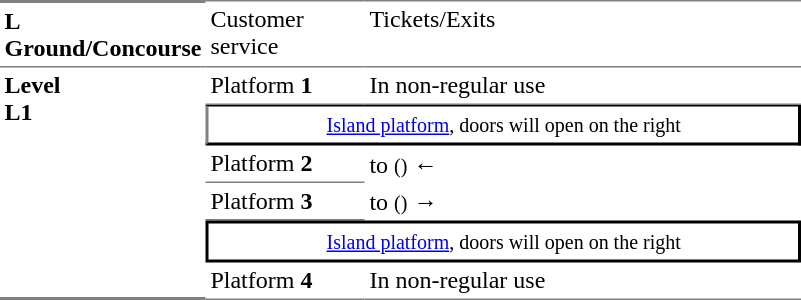<table border=0 cellspacing=0 cellpadding=3>
<tr>
<td style="border-bottom:solid 1px gray;border-top:solid 2px gray;" width=50 valign=top><strong>L<br>Ground/Concourse</strong></td>
<td style="border-top:solid 1px gray;border-bottom:solid 1px gray;" width=100 valign=top>Customer service</td>
<td style="border-top:solid 1px gray;border-bottom:solid 1px gray;" width=285 valign=top>Tickets/Exits</td>
</tr>
<tr>
<td style="border-bottom:solid 2px gray;" rowspan=10 valign=top><strong>Level<br>L1</strong></td>
</tr>
<tr>
<td style="border-bottom:solid 1px gray;">Platform <strong>1</strong></td>
<td style="border-bottom:solid 1px gray;">In non-regular use</td>
</tr>
<tr>
<td style="border-bottom:solid 2px black;border-top:solid 1px black;border-right:solid 2px black;border-left:solid 2px grey;text-align:center;" colspan=2><small><a href='#'>Island platform</a>, doors will open on the right</small></td>
</tr>
<tr>
<td style="border-bottom:solid 1px gray;">Platform <strong>2</strong></td>
<td> to  <small>()</small> ←</td>
</tr>
<tr>
<td style="border-bottom:solid 1px gray;">Platform <strong>3</strong></td>
<td> to  <small>()</small> →</td>
</tr>
<tr>
<td style="border-right:solid 2px black;border-left:solid 2px black;border-top:solid 2px black;border-bottom:solid 2px black;text-align:center;" colspan=2><small><a href='#'>Island platform</a>, doors will open on the right</small></td>
</tr>
<tr>
<td style="border-bottom:solid 1px gray;">Platform <strong>4</strong></td>
<td style="border-bottom:solid 1px gray;">In non-regular use</td>
</tr>
</table>
